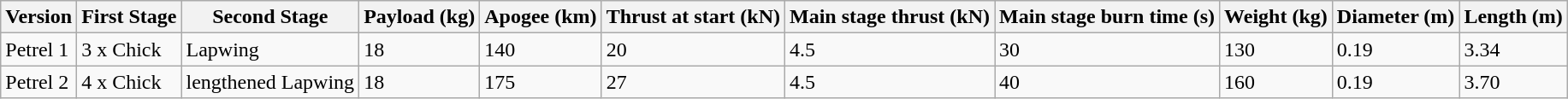<table class="wikitable sortable">
<tr>
<th>Version</th>
<th>First Stage</th>
<th>Second Stage</th>
<th>Payload (kg)</th>
<th>Apogee (km)</th>
<th>Thrust at start (kN)</th>
<th>Main stage thrust (kN)</th>
<th>Main stage burn time (s)</th>
<th>Weight (kg)</th>
<th>Diameter (m)</th>
<th>Length (m)</th>
</tr>
<tr>
<td>Petrel 1</td>
<td>3 x Chick</td>
<td>Lapwing</td>
<td>18</td>
<td>140</td>
<td>20</td>
<td>4.5</td>
<td>30</td>
<td>130</td>
<td>0.19</td>
<td>3.34</td>
</tr>
<tr>
<td>Petrel 2</td>
<td>4 x Chick</td>
<td>lengthened Lapwing</td>
<td>18</td>
<td>175</td>
<td>27</td>
<td>4.5</td>
<td>40</td>
<td>160</td>
<td>0.19</td>
<td>3.70</td>
</tr>
</table>
